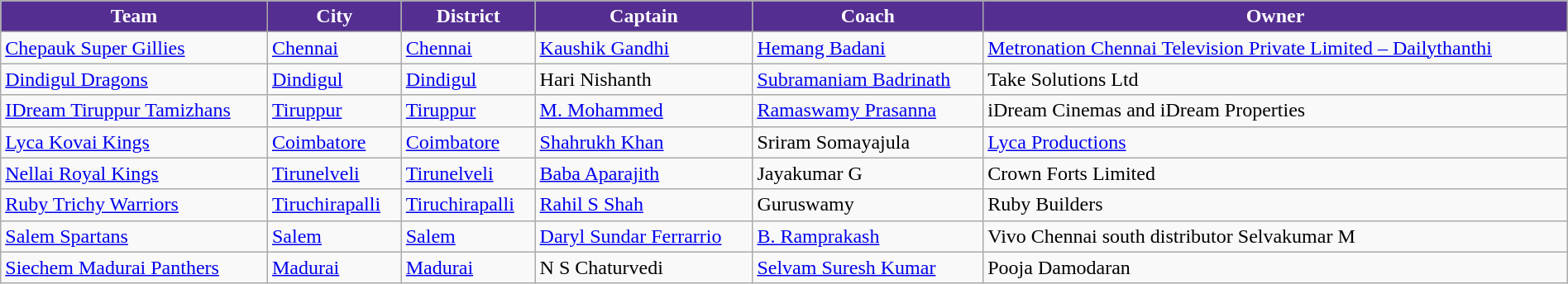<table class="wikitable sortable" style="width:100%;">
<tr>
<th style="background:#542e91;color:#ffffff">Team</th>
<th style="background:#542e91;color:#ffffff">City</th>
<th style="background:#542e91;color:#ffffff">District</th>
<th style="background:#542e91;color:#ffffff">Captain</th>
<th style="background:#542e91;color:#ffffff">Coach</th>
<th style="background:#542e91;color:#ffffff">Owner</th>
</tr>
<tr>
<td><a href='#'>Chepauk Super Gillies</a></td>
<td><a href='#'>Chennai</a></td>
<td><a href='#'>Chennai</a></td>
<td><a href='#'>Kaushik Gandhi</a></td>
<td><a href='#'>Hemang Badani</a></td>
<td><a href='#'>Metronation Chennai Television Private Limited – Dailythanthi</a></td>
</tr>
<tr>
<td><a href='#'>Dindigul Dragons</a></td>
<td><a href='#'>Dindigul</a></td>
<td><a href='#'>Dindigul</a></td>
<td>Hari Nishanth</td>
<td><a href='#'>Subramaniam Badrinath</a></td>
<td>Take Solutions Ltd</td>
</tr>
<tr>
<td><a href='#'>IDream Tiruppur Tamizhans</a></td>
<td><a href='#'>Tiruppur</a></td>
<td><a href='#'>Tiruppur</a></td>
<td><a href='#'>M. Mohammed</a></td>
<td><a href='#'>Ramaswamy Prasanna</a></td>
<td>iDream Cinemas and iDream Properties</td>
</tr>
<tr>
<td><a href='#'>Lyca Kovai Kings</a></td>
<td><a href='#'>Coimbatore</a></td>
<td><a href='#'>Coimbatore</a></td>
<td><a href='#'>Shahrukh Khan</a></td>
<td>Sriram Somayajula</td>
<td><a href='#'>Lyca Productions</a></td>
</tr>
<tr>
<td><a href='#'>Nellai Royal Kings</a></td>
<td><a href='#'>Tirunelveli</a></td>
<td><a href='#'>Tirunelveli</a></td>
<td><a href='#'>Baba Aparajith</a></td>
<td>Jayakumar G</td>
<td>Crown Forts Limited</td>
</tr>
<tr>
<td><a href='#'>Ruby Trichy Warriors</a></td>
<td><a href='#'>Tiruchirapalli</a></td>
<td><a href='#'>Tiruchirapalli</a></td>
<td><a href='#'>Rahil S Shah</a></td>
<td>Guruswamy</td>
<td>Ruby Builders</td>
</tr>
<tr>
<td><a href='#'>Salem Spartans</a></td>
<td><a href='#'>Salem</a></td>
<td><a href='#'>Salem</a></td>
<td><a href='#'>Daryl Sundar Ferrarrio</a></td>
<td><a href='#'>B. Ramprakash</a></td>
<td>Vivo Chennai south distributor Selvakumar M</td>
</tr>
<tr>
<td><a href='#'>Siechem Madurai Panthers</a></td>
<td><a href='#'>Madurai</a></td>
<td><a href='#'>Madurai</a></td>
<td>N S Chaturvedi</td>
<td><a href='#'>Selvam Suresh Kumar</a></td>
<td>Pooja Damodaran</td>
</tr>
</table>
